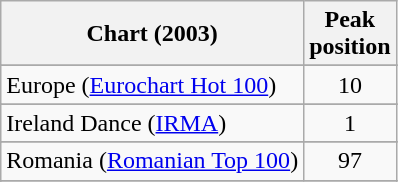<table class="wikitable sortable">
<tr>
<th>Chart (2003)</th>
<th>Peak<br>position</th>
</tr>
<tr>
</tr>
<tr>
</tr>
<tr>
</tr>
<tr>
</tr>
<tr>
<td>Europe (<a href='#'>Eurochart Hot 100</a>)</td>
<td align="center">10</td>
</tr>
<tr>
</tr>
<tr>
</tr>
<tr>
</tr>
<tr>
</tr>
<tr>
<td>Ireland Dance (<a href='#'>IRMA</a>)</td>
<td align="center">1</td>
</tr>
<tr>
</tr>
<tr>
</tr>
<tr>
</tr>
<tr>
<td>Romania (<a href='#'>Romanian Top 100</a>)</td>
<td align="center">97</td>
</tr>
<tr>
</tr>
<tr>
</tr>
<tr>
</tr>
<tr>
</tr>
<tr>
</tr>
<tr>
</tr>
</table>
